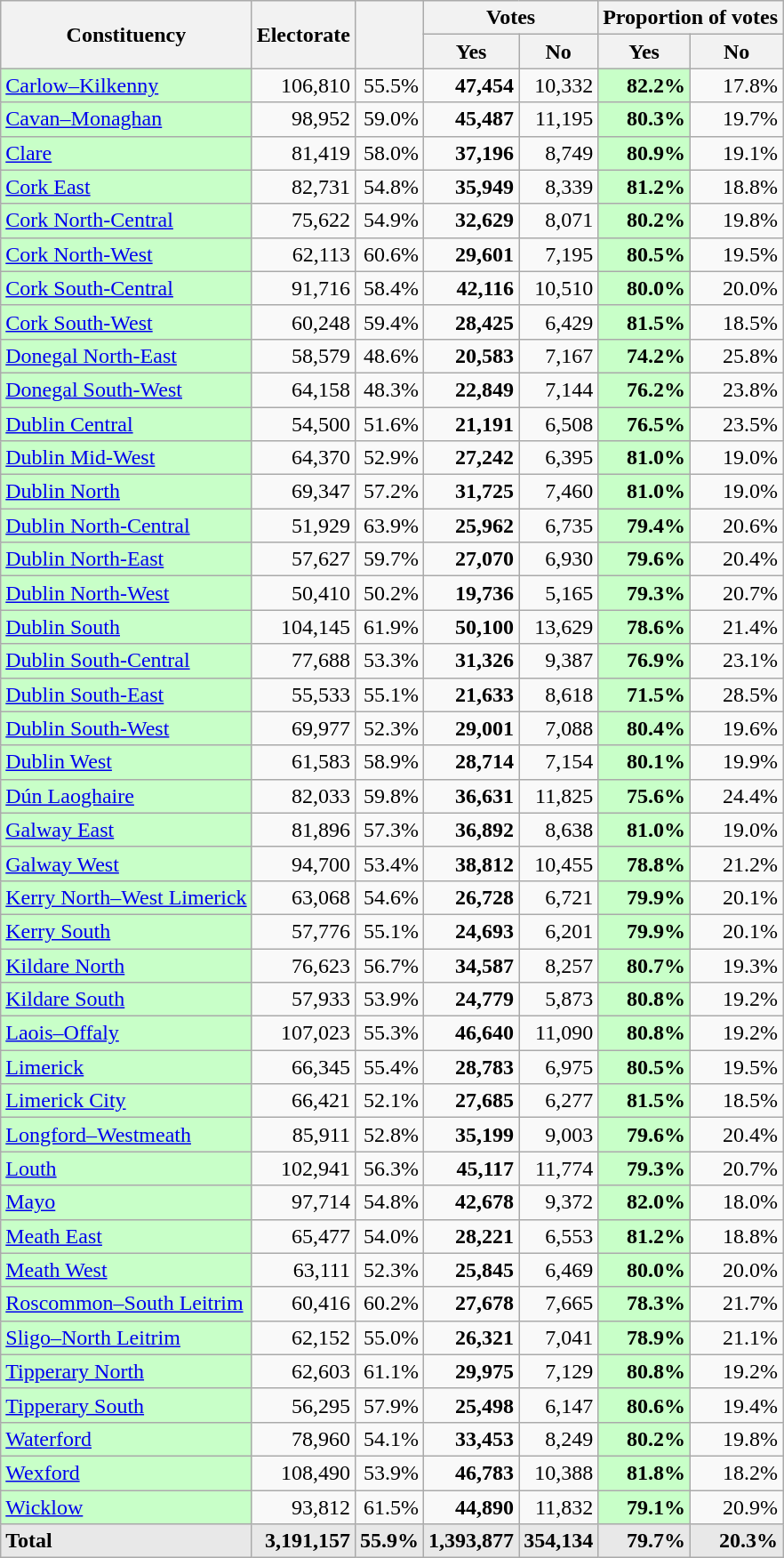<table class="wikitable sortable">
<tr>
<th rowspan=2>Constituency</th>
<th rowspan=2>Electorate</th>
<th rowspan=2></th>
<th colspan=2>Votes</th>
<th colspan=2>Proportion of votes</th>
</tr>
<tr>
<th>Yes</th>
<th>No</th>
<th>Yes</th>
<th>No</th>
</tr>
<tr>
<td style="background:#c8ffc8;"><a href='#'>Carlow–Kilkenny</a></td>
<td style="text-align: right;">106,810</td>
<td style="text-align: right;">55.5%</td>
<td style="text-align: right;"><strong>47,454</strong></td>
<td style="text-align: right;">10,332</td>
<td style="text-align: right; background:#c8ffc8;"><strong>82.2%</strong></td>
<td style="text-align: right;">17.8%</td>
</tr>
<tr>
<td style="background:#c8ffc8;"><a href='#'>Cavan–Monaghan</a></td>
<td style="text-align: right;">98,952</td>
<td style="text-align: right;">59.0%</td>
<td style="text-align: right;"><strong>45,487</strong></td>
<td style="text-align: right;">11,195</td>
<td style="text-align: right; background:#c8ffc8;"><strong>80.3%</strong></td>
<td style="text-align: right;">19.7%</td>
</tr>
<tr>
<td style="background:#c8ffc8;"><a href='#'>Clare</a></td>
<td style="text-align: right;">81,419</td>
<td style="text-align: right;">58.0%</td>
<td style="text-align: right;"><strong>37,196</strong></td>
<td style="text-align: right;">8,749</td>
<td style="text-align: right; background:#c8ffc8;"><strong>80.9%</strong></td>
<td style="text-align: right;">19.1%</td>
</tr>
<tr>
<td style="background:#c8ffc8;"><a href='#'>Cork East</a></td>
<td style="text-align: right;">82,731</td>
<td style="text-align: right;">54.8%</td>
<td style="text-align: right;"><strong>35,949</strong></td>
<td style="text-align: right;">8,339</td>
<td style="text-align: right; background:#c8ffc8;"><strong>81.2%</strong></td>
<td style="text-align: right;">18.8%</td>
</tr>
<tr>
<td style="background:#c8ffc8;"><a href='#'>Cork North-Central</a></td>
<td style="text-align: right;">75,622</td>
<td style="text-align: right;">54.9%</td>
<td style="text-align: right;"><strong>32,629</strong></td>
<td style="text-align: right;">8,071</td>
<td style="text-align: right; background:#c8ffc8;"><strong>80.2%</strong></td>
<td style="text-align: right;">19.8%</td>
</tr>
<tr>
<td style="background:#c8ffc8;"><a href='#'>Cork North-West</a></td>
<td style="text-align: right;">62,113</td>
<td style="text-align: right;">60.6%</td>
<td style="text-align: right;"><strong>29,601</strong></td>
<td style="text-align: right;">7,195</td>
<td style="text-align: right; background:#c8ffc8;"><strong>80.5%</strong></td>
<td style="text-align: right;">19.5%</td>
</tr>
<tr>
<td style="background:#c8ffc8;"><a href='#'>Cork South-Central</a></td>
<td style="text-align: right;">91,716</td>
<td style="text-align: right;">58.4%</td>
<td style="text-align: right;"><strong>42,116</strong></td>
<td style="text-align: right;">10,510</td>
<td style="text-align: right; background:#c8ffc8;"><strong>80.0%</strong></td>
<td style="text-align: right;">20.0%</td>
</tr>
<tr>
<td style="background:#c8ffc8;"><a href='#'>Cork South-West</a></td>
<td style="text-align: right;">60,248</td>
<td style="text-align: right;">59.4%</td>
<td style="text-align: right;"><strong>28,425</strong></td>
<td style="text-align: right;">6,429</td>
<td style="text-align: right; background:#c8ffc8;"><strong>81.5%</strong></td>
<td style="text-align: right;">18.5%</td>
</tr>
<tr>
<td style="background:#c8ffc8;"><a href='#'>Donegal North-East</a></td>
<td style="text-align: right;">58,579</td>
<td style="text-align: right;">48.6%</td>
<td style="text-align: right;"><strong>20,583</strong></td>
<td style="text-align: right;">7,167</td>
<td style="text-align: right; background:#c8ffc8;"><strong>74.2%</strong></td>
<td style="text-align: right;">25.8%</td>
</tr>
<tr>
<td style="background:#c8ffc8;"><a href='#'>Donegal South-West</a></td>
<td style="text-align: right;">64,158</td>
<td style="text-align: right;">48.3%</td>
<td style="text-align: right;"><strong>22,849</strong></td>
<td style="text-align: right;">7,144</td>
<td style="text-align: right; background:#c8ffc8;"><strong>76.2%</strong></td>
<td style="text-align: right;">23.8%</td>
</tr>
<tr>
<td style="background:#c8ffc8;"><a href='#'>Dublin Central</a></td>
<td style="text-align: right;">54,500</td>
<td style="text-align: right;">51.6%</td>
<td style="text-align: right;"><strong>21,191</strong></td>
<td style="text-align: right;">6,508</td>
<td style="text-align: right; background:#c8ffc8;"><strong>76.5%</strong></td>
<td style="text-align: right;">23.5%</td>
</tr>
<tr>
<td style="background:#c8ffc8;"><a href='#'>Dublin Mid-West</a></td>
<td style="text-align: right;">64,370</td>
<td style="text-align: right;">52.9%</td>
<td style="text-align: right;"><strong>27,242</strong></td>
<td style="text-align: right;">6,395</td>
<td style="text-align: right; background:#c8ffc8;"><strong>81.0%</strong></td>
<td style="text-align: right;">19.0%</td>
</tr>
<tr>
<td style="background:#c8ffc8;"><a href='#'>Dublin North</a></td>
<td style="text-align: right;">69,347</td>
<td style="text-align: right;">57.2%</td>
<td style="text-align: right;"><strong>31,725</strong></td>
<td style="text-align: right;">7,460</td>
<td style="text-align: right; background:#c8ffc8;"><strong>81.0%</strong></td>
<td style="text-align: right;">19.0%</td>
</tr>
<tr>
<td style="background:#c8ffc8;"><a href='#'>Dublin North-Central</a></td>
<td style="text-align: right;">51,929</td>
<td style="text-align: right;">63.9%</td>
<td style="text-align: right;"><strong>25,962</strong></td>
<td style="text-align: right;">6,735</td>
<td style="text-align: right; background:#c8ffc8;"><strong>79.4%</strong></td>
<td style="text-align: right;">20.6%</td>
</tr>
<tr>
<td style="background:#c8ffc8;"><a href='#'>Dublin North-East</a></td>
<td style="text-align: right;">57,627</td>
<td style="text-align: right;">59.7%</td>
<td style="text-align: right;"><strong>27,070</strong></td>
<td style="text-align: right;">6,930</td>
<td style="text-align: right; background:#c8ffc8;"><strong>79.6%</strong></td>
<td style="text-align: right;">20.4%</td>
</tr>
<tr>
<td style="background:#c8ffc8;"><a href='#'>Dublin North-West</a></td>
<td style="text-align: right;">50,410</td>
<td style="text-align: right;">50.2%</td>
<td style="text-align: right;"><strong>19,736</strong></td>
<td style="text-align: right;">5,165</td>
<td style="text-align: right; background:#c8ffc8;"><strong>79.3%</strong></td>
<td style="text-align: right;">20.7%</td>
</tr>
<tr>
<td style="background:#c8ffc8;"><a href='#'>Dublin South</a></td>
<td style="text-align: right;">104,145</td>
<td style="text-align: right;">61.9%</td>
<td style="text-align: right;"><strong>50,100</strong></td>
<td style="text-align: right;">13,629</td>
<td style="text-align: right; background:#c8ffc8;"><strong>78.6%</strong></td>
<td style="text-align: right;">21.4%</td>
</tr>
<tr>
<td style="background:#c8ffc8;"><a href='#'>Dublin South-Central</a></td>
<td style="text-align: right;">77,688</td>
<td style="text-align: right;">53.3%</td>
<td style="text-align: right;"><strong>31,326</strong></td>
<td style="text-align: right;">9,387</td>
<td style="text-align: right; background:#c8ffc8;"><strong>76.9%</strong></td>
<td style="text-align: right;">23.1%</td>
</tr>
<tr>
<td style="background:#c8ffc8;"><a href='#'>Dublin South-East</a></td>
<td style="text-align: right;">55,533</td>
<td style="text-align: right;">55.1%</td>
<td style="text-align: right;"><strong>21,633</strong></td>
<td style="text-align: right;">8,618</td>
<td style="text-align: right; background:#c8ffc8;"><strong>71.5%</strong></td>
<td style="text-align: right;">28.5%</td>
</tr>
<tr>
<td style="background:#c8ffc8;"><a href='#'>Dublin South-West</a></td>
<td style="text-align: right;">69,977</td>
<td style="text-align: right;">52.3%</td>
<td style="text-align: right;"><strong>29,001</strong></td>
<td style="text-align: right;">7,088</td>
<td style="text-align: right; background:#c8ffc8;"><strong>80.4%</strong></td>
<td style="text-align: right;">19.6%</td>
</tr>
<tr>
<td style="background:#c8ffc8;"><a href='#'>Dublin West</a></td>
<td style="text-align: right;">61,583</td>
<td style="text-align: right;">58.9%</td>
<td style="text-align: right;"><strong>28,714</strong></td>
<td style="text-align: right;">7,154</td>
<td style="text-align: right; background:#c8ffc8;"><strong>80.1%</strong></td>
<td style="text-align: right;">19.9%</td>
</tr>
<tr>
<td style="background:#c8ffc8;"><a href='#'>Dún Laoghaire</a></td>
<td style="text-align: right;">82,033</td>
<td style="text-align: right;">59.8%</td>
<td style="text-align: right;"><strong>36,631</strong></td>
<td style="text-align: right;">11,825</td>
<td style="text-align: right; background:#c8ffc8;"><strong>75.6%</strong></td>
<td style="text-align: right;">24.4%</td>
</tr>
<tr>
<td style="background:#c8ffc8;"><a href='#'>Galway East</a></td>
<td style="text-align: right;">81,896</td>
<td style="text-align: right;">57.3%</td>
<td style="text-align: right;"><strong>36,892</strong></td>
<td style="text-align: right;">8,638</td>
<td style="text-align: right; background:#c8ffc8;"><strong>81.0%</strong></td>
<td style="text-align: right;">19.0%</td>
</tr>
<tr>
<td style="background:#c8ffc8;"><a href='#'>Galway West</a></td>
<td style="text-align: right;">94,700</td>
<td style="text-align: right;">53.4%</td>
<td style="text-align: right;"><strong>38,812</strong></td>
<td style="text-align: right;">10,455</td>
<td style="text-align: right; background:#c8ffc8;"><strong>78.8%</strong></td>
<td style="text-align: right;">21.2%</td>
</tr>
<tr>
<td style="background:#c8ffc8;"><a href='#'>Kerry North–West Limerick</a></td>
<td style="text-align: right;">63,068</td>
<td style="text-align: right;">54.6%</td>
<td style="text-align: right;"><strong>26,728</strong></td>
<td style="text-align: right;">6,721</td>
<td style="text-align: right; background:#c8ffc8;"><strong>79.9%</strong></td>
<td style="text-align: right;">20.1%</td>
</tr>
<tr>
<td style="background:#c8ffc8;"><a href='#'>Kerry South</a></td>
<td style="text-align: right;">57,776</td>
<td style="text-align: right;">55.1%</td>
<td style="text-align: right;"><strong>24,693</strong></td>
<td style="text-align: right;">6,201</td>
<td style="text-align: right; background:#c8ffc8;"><strong>79.9%</strong></td>
<td style="text-align: right;">20.1%</td>
</tr>
<tr>
<td style="background:#c8ffc8;"><a href='#'>Kildare North</a></td>
<td style="text-align: right;">76,623</td>
<td style="text-align: right;">56.7%</td>
<td style="text-align: right;"><strong>34,587</strong></td>
<td style="text-align: right;">8,257</td>
<td style="text-align: right; background:#c8ffc8;"><strong>80.7%</strong></td>
<td style="text-align: right;">19.3%</td>
</tr>
<tr>
<td style="background:#c8ffc8;"><a href='#'>Kildare South</a></td>
<td style="text-align: right;">57,933</td>
<td style="text-align: right;">53.9%</td>
<td style="text-align: right;"><strong>24,779</strong></td>
<td style="text-align: right;">5,873</td>
<td style="text-align: right; background:#c8ffc8;"><strong>80.8%</strong></td>
<td style="text-align: right;">19.2%</td>
</tr>
<tr>
<td style="background:#c8ffc8;"><a href='#'>Laois–Offaly</a></td>
<td style="text-align: right;">107,023</td>
<td style="text-align: right;">55.3%</td>
<td style="text-align: right;"><strong>46,640</strong></td>
<td style="text-align: right;">11,090</td>
<td style="text-align: right; background:#c8ffc8;"><strong>80.8%</strong></td>
<td style="text-align: right;">19.2%</td>
</tr>
<tr>
<td style="background:#c8ffc8;"><a href='#'>Limerick</a></td>
<td style="text-align: right;">66,345</td>
<td style="text-align: right;">55.4%</td>
<td style="text-align: right;"><strong>28,783</strong></td>
<td style="text-align: right;">6,975</td>
<td style="text-align: right; background:#c8ffc8;"><strong>80.5%</strong></td>
<td style="text-align: right;">19.5%</td>
</tr>
<tr>
<td style="background:#c8ffc8;"><a href='#'>Limerick City</a></td>
<td style="text-align: right;">66,421</td>
<td style="text-align: right;">52.1%</td>
<td style="text-align: right;"><strong>27,685</strong></td>
<td style="text-align: right;">6,277</td>
<td style="text-align: right; background:#c8ffc8;"><strong>81.5%</strong></td>
<td style="text-align: right;">18.5%</td>
</tr>
<tr>
<td style="background:#c8ffc8;"><a href='#'>Longford–Westmeath</a></td>
<td style="text-align: right;">85,911</td>
<td style="text-align: right;">52.8%</td>
<td style="text-align: right;"><strong>35,199</strong></td>
<td style="text-align: right;">9,003</td>
<td style="text-align: right; background:#c8ffc8;"><strong>79.6%</strong></td>
<td style="text-align: right;">20.4%</td>
</tr>
<tr>
<td style="background:#c8ffc8;"><a href='#'>Louth</a></td>
<td style="text-align: right;">102,941</td>
<td style="text-align: right;">56.3%</td>
<td style="text-align: right;"><strong>45,117</strong></td>
<td style="text-align: right;">11,774</td>
<td style="text-align: right; background:#c8ffc8;"><strong>79.3%</strong></td>
<td style="text-align: right;">20.7%</td>
</tr>
<tr>
<td style="background:#c8ffc8;"><a href='#'>Mayo</a></td>
<td style="text-align: right;">97,714</td>
<td style="text-align: right;">54.8%</td>
<td style="text-align: right;"><strong>42,678</strong></td>
<td style="text-align: right;">9,372</td>
<td style="text-align: right; background:#c8ffc8;"><strong>82.0%</strong></td>
<td style="text-align: right;">18.0%</td>
</tr>
<tr>
<td style="background:#c8ffc8;"><a href='#'>Meath East</a></td>
<td style="text-align: right;">65,477</td>
<td style="text-align: right;">54.0%</td>
<td style="text-align: right;"><strong>28,221</strong></td>
<td style="text-align: right;">6,553</td>
<td style="text-align: right; background:#c8ffc8;"><strong>81.2%</strong></td>
<td style="text-align: right;">18.8%</td>
</tr>
<tr>
<td style="background:#c8ffc8;"><a href='#'>Meath West</a></td>
<td style="text-align: right;">63,111</td>
<td style="text-align: right;">52.3%</td>
<td style="text-align: right;"><strong>25,845</strong></td>
<td style="text-align: right;">6,469</td>
<td style="text-align: right; background:#c8ffc8;"><strong>80.0%</strong></td>
<td style="text-align: right;">20.0%</td>
</tr>
<tr>
<td style="background:#c8ffc8;"><a href='#'>Roscommon–South Leitrim</a></td>
<td style="text-align: right;">60,416</td>
<td style="text-align: right;">60.2%</td>
<td style="text-align: right;"><strong>27,678</strong></td>
<td style="text-align: right;">7,665</td>
<td style="text-align: right; background:#c8ffc8;"><strong>78.3%</strong></td>
<td style="text-align: right;">21.7%</td>
</tr>
<tr>
<td style="background:#c8ffc8;"><a href='#'>Sligo–North Leitrim</a></td>
<td style="text-align: right;">62,152</td>
<td style="text-align: right;">55.0%</td>
<td style="text-align: right;"><strong>26,321</strong></td>
<td style="text-align: right;">7,041</td>
<td style="text-align: right; background:#c8ffc8;"><strong>78.9%</strong></td>
<td style="text-align: right;">21.1%</td>
</tr>
<tr>
<td style="background:#c8ffc8;"><a href='#'>Tipperary North</a></td>
<td style="text-align: right;">62,603</td>
<td style="text-align: right;">61.1%</td>
<td style="text-align: right;"><strong>29,975</strong></td>
<td style="text-align: right;">7,129</td>
<td style="text-align: right; background:#c8ffc8;"><strong>80.8%</strong></td>
<td style="text-align: right;">19.2%</td>
</tr>
<tr>
<td style="background:#c8ffc8;"><a href='#'>Tipperary South</a></td>
<td style="text-align: right;">56,295</td>
<td style="text-align: right;">57.9%</td>
<td style="text-align: right;"><strong>25,498</strong></td>
<td style="text-align: right;">6,147</td>
<td style="text-align: right; background:#c8ffc8;"><strong>80.6%</strong></td>
<td style="text-align: right;">19.4%</td>
</tr>
<tr>
<td style="background:#c8ffc8;"><a href='#'>Waterford</a></td>
<td style="text-align: right;">78,960</td>
<td style="text-align: right;">54.1%</td>
<td style="text-align: right;"><strong>33,453</strong></td>
<td style="text-align: right;">8,249</td>
<td style="text-align: right; background:#c8ffc8;"><strong>80.2%</strong></td>
<td style="text-align: right;">19.8%</td>
</tr>
<tr>
<td style="background:#c8ffc8;"><a href='#'>Wexford</a></td>
<td style="text-align: right;">108,490</td>
<td style="text-align: right;">53.9%</td>
<td style="text-align: right;"><strong>46,783</strong></td>
<td style="text-align: right;">10,388</td>
<td style="text-align: right; background:#c8ffc8;"><strong>81.8%</strong></td>
<td style="text-align: right;">18.2%</td>
</tr>
<tr>
<td style="background:#c8ffc8;"><a href='#'>Wicklow</a></td>
<td style="text-align: right;">93,812</td>
<td style="text-align: right;">61.5%</td>
<td style="text-align: right;"><strong>44,890</strong></td>
<td style="text-align: right;">11,832</td>
<td style="text-align: right; background:#c8ffc8;"><strong>79.1%</strong></td>
<td style="text-align: right;">20.9%</td>
</tr>
<tr class="sortbottom" style="font-weight:bold; background:rgb(232,232,232);">
<td>Total</td>
<td style="text-align: right;">3,191,157</td>
<td style="text-align: right;">55.9%</td>
<td style="text-align: right;">1,393,877</td>
<td style="text-align: right;">354,134</td>
<td style="text-align: right;">79.7%</td>
<td style="text-align: right;">20.3%</td>
</tr>
</table>
